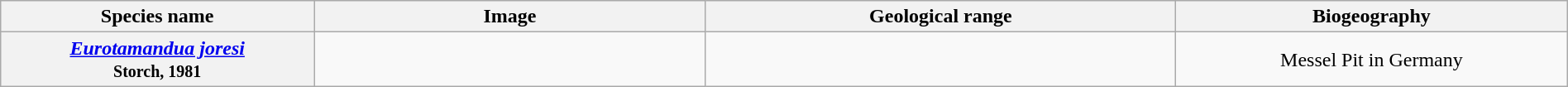<table class="wikitable" style="width:100%; text-align:center">
<tr>
<th scope="col" style="width:20%; min-width:180px;">Species name</th>
<th scope="col" style="width:25%;">Image</th>
<th scope="col" style="width:30%; min-width:180px;">Geological range</th>
<th scope="col" style="width:25%;">Biogeography</th>
</tr>
<tr>
<th scope="row"><em><a href='#'>Eurotamandua joresi</a></em><br><small>Storch, 1981</small></th>
<td></td>
<td></td>
<td>Messel Pit in Germany</td>
</tr>
</table>
